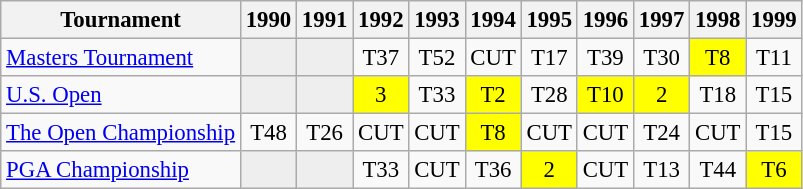<table class="wikitable" style="font-size:95%;text-align:center;">
<tr>
<th>Tournament</th>
<th>1990</th>
<th>1991</th>
<th>1992</th>
<th>1993</th>
<th>1994</th>
<th>1995</th>
<th>1996</th>
<th>1997</th>
<th>1998</th>
<th>1999</th>
</tr>
<tr>
<td align=left><a href='#'>Masters Tournament</a></td>
<td style="background:#eeeeee;"></td>
<td style="background:#eeeeee;"></td>
<td>T37</td>
<td>T52</td>
<td>CUT</td>
<td>T17</td>
<td>T39</td>
<td>T30</td>
<td style="background:yellow;">T8</td>
<td>T11</td>
</tr>
<tr>
<td align=left><a href='#'>U.S. Open</a></td>
<td style="background:#eeeeee;"></td>
<td style="background:#eeeeee;"></td>
<td style="background:yellow;">3</td>
<td>T33</td>
<td style="background:yellow;">T2</td>
<td>T28</td>
<td style="background:yellow;">T10</td>
<td style="background:yellow;">2</td>
<td>T18</td>
<td>T15</td>
</tr>
<tr>
<td align=left><a href='#'>The Open Championship</a></td>
<td>T48</td>
<td>T26</td>
<td>CUT</td>
<td>CUT</td>
<td style="background:yellow;">T8</td>
<td>CUT</td>
<td>CUT</td>
<td>T24</td>
<td>CUT</td>
<td>T15</td>
</tr>
<tr>
<td align=left><a href='#'>PGA Championship</a></td>
<td style="background:#eeeeee;"></td>
<td style="background:#eeeeee;"></td>
<td>T33</td>
<td>CUT</td>
<td>T36</td>
<td style="background:yellow;">2</td>
<td>CUT</td>
<td>T13</td>
<td>T44</td>
<td style="background:yellow;">T6</td>
</tr>
</table>
